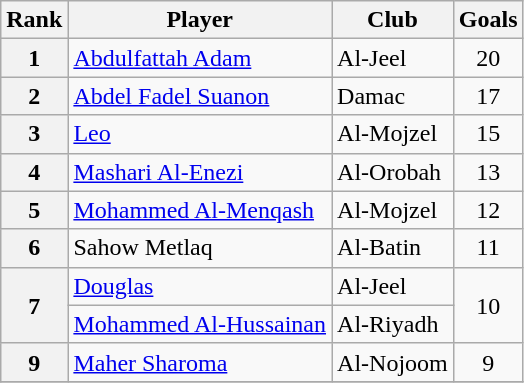<table class=wikitable>
<tr>
<th>Rank</th>
<th>Player</th>
<th>Club</th>
<th>Goals</th>
</tr>
<tr>
<th>1</th>
<td> <a href='#'>Abdulfattah Adam</a></td>
<td>Al-Jeel</td>
<td align=center>20</td>
</tr>
<tr>
<th>2</th>
<td> <a href='#'>Abdel Fadel Suanon</a></td>
<td>Damac</td>
<td align=center>17</td>
</tr>
<tr>
<th>3</th>
<td> <a href='#'>Leo</a></td>
<td>Al-Mojzel</td>
<td align=center>15</td>
</tr>
<tr>
<th>4</th>
<td> <a href='#'>Mashari Al-Enezi</a></td>
<td>Al-Orobah</td>
<td align=center>13</td>
</tr>
<tr>
<th>5</th>
<td> <a href='#'>Mohammed Al-Menqash</a></td>
<td>Al-Mojzel</td>
<td align=center>12</td>
</tr>
<tr>
<th>6</th>
<td> Sahow Metlaq</td>
<td>Al-Batin</td>
<td align=center>11</td>
</tr>
<tr>
<th rowspan=2>7</th>
<td> <a href='#'>Douglas</a></td>
<td>Al-Jeel</td>
<td align=center rowspan=2>10</td>
</tr>
<tr>
<td> <a href='#'>Mohammed Al-Hussainan</a></td>
<td>Al-Riyadh</td>
</tr>
<tr>
<th>9</th>
<td> <a href='#'>Maher Sharoma</a></td>
<td>Al-Nojoom</td>
<td align=center>9</td>
</tr>
<tr>
</tr>
</table>
